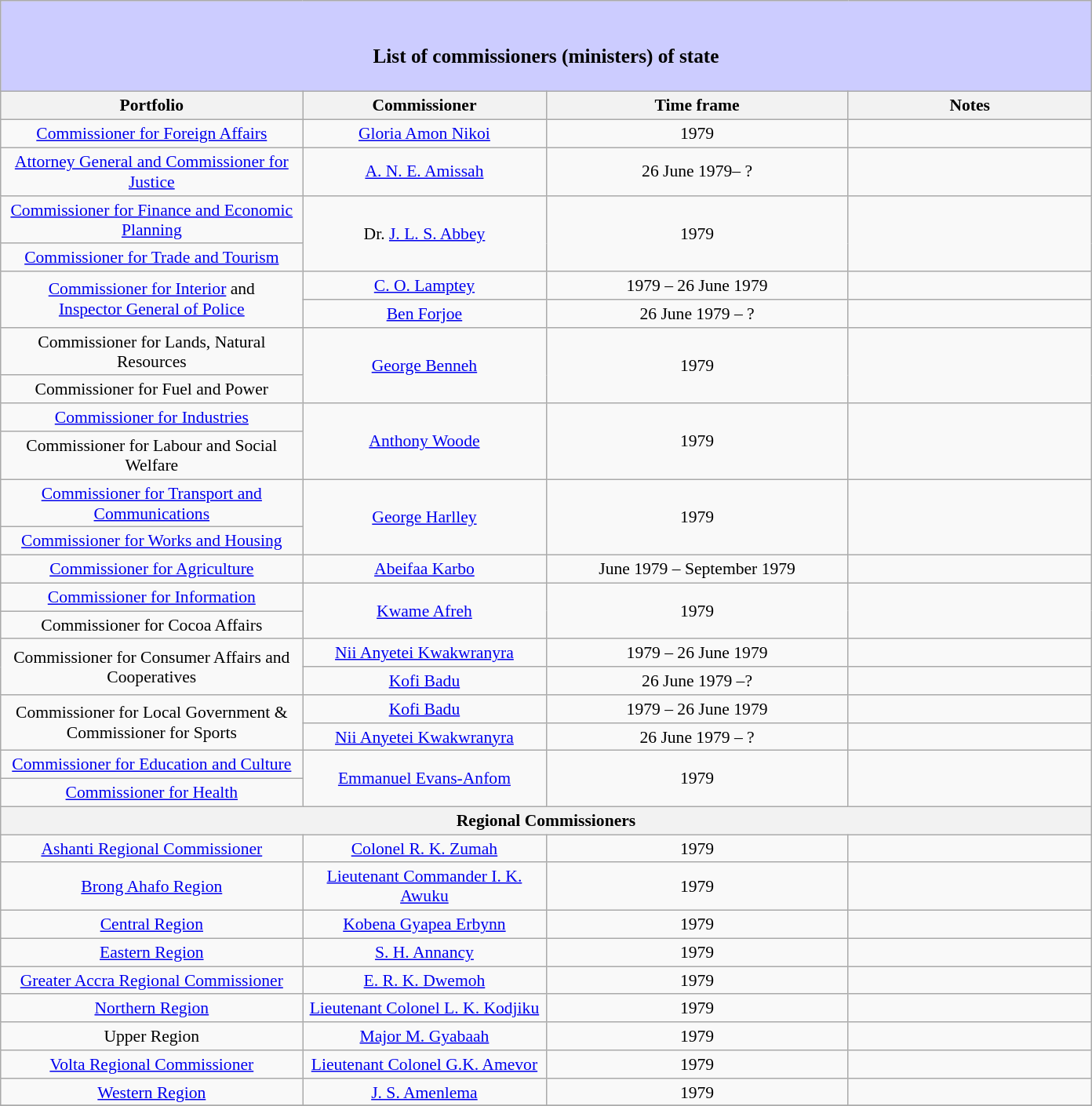<table class="wikitable" style="font-size:90%; text-align:center;">
<tr>
<td colspan=6 bgcolor=ccccff><br><h3>List of commissioners (ministers) of state</h3></td>
</tr>
<tr>
<th width=250>Portfolio</th>
<th width=200>Commissioner</th>
<th width=250>Time frame</th>
<th width=200>Notes</th>
</tr>
<tr>
<td><a href='#'>Commissioner for Foreign Affairs</a></td>
<td><a href='#'>Gloria Amon Nikoi</a></td>
<td>1979</td>
<td></td>
</tr>
<tr>
<td><a href='#'>Attorney General and Commissioner for Justice</a></td>
<td><a href='#'>A. N. E. Amissah</a></td>
<td>26 June 1979– ?</td>
<td></td>
</tr>
<tr>
<td><a href='#'>Commissioner for Finance and Economic Planning</a></td>
<td rowspan=2>Dr. <a href='#'>J. L. S. Abbey</a></td>
<td rowspan=2>1979</td>
<td rowspan=2></td>
</tr>
<tr>
<td><a href='#'>Commissioner for Trade and Tourism</a></td>
</tr>
<tr>
<td rowspan=2><a href='#'>Commissioner for Interior</a> and<br><a href='#'>Inspector General of Police</a></td>
<td><a href='#'>C. O. Lamptey</a></td>
<td>1979 – 26 June 1979</td>
<td></td>
</tr>
<tr>
<td><a href='#'>Ben Forjoe</a></td>
<td>26 June 1979 – ?</td>
<td></td>
</tr>
<tr>
<td>Commissioner for Lands, Natural Resources</td>
<td rowspan=2><a href='#'>George Benneh</a></td>
<td rowspan=2>1979</td>
<td rowspan=2></td>
</tr>
<tr>
<td>Commissioner for Fuel and Power</td>
</tr>
<tr>
<td><a href='#'>Commissioner for Industries</a></td>
<td rowspan=2><a href='#'>Anthony Woode</a></td>
<td rowspan=2>1979</td>
<td rowspan=2></td>
</tr>
<tr>
<td>Commissioner for Labour and Social Welfare</td>
</tr>
<tr>
<td><a href='#'>Commissioner for Transport and Communications</a></td>
<td rowspan=2><a href='#'>George Harlley</a></td>
<td rowspan=2>1979</td>
<td rowspan=2></td>
</tr>
<tr>
<td><a href='#'>Commissioner for Works and Housing</a></td>
</tr>
<tr>
<td><a href='#'>Commissioner for Agriculture</a></td>
<td><a href='#'>Abeifaa Karbo</a></td>
<td>June 1979 – September 1979</td>
<td></td>
</tr>
<tr>
<td><a href='#'>Commissioner for Information</a></td>
<td rowspan=2><a href='#'>Kwame Afreh</a></td>
<td rowspan=2>1979</td>
<td rowspan=2></td>
</tr>
<tr>
<td>Commissioner for Cocoa Affairs</td>
</tr>
<tr>
<td rowspan=2>Commissioner for Consumer Affairs and Cooperatives</td>
<td><a href='#'>Nii Anyetei Kwakwranyra</a></td>
<td>1979 – 26 June 1979</td>
<td></td>
</tr>
<tr>
<td><a href='#'>Kofi Badu</a></td>
<td>26 June 1979 –?</td>
<td></td>
</tr>
<tr>
<td rowspan=2>Commissioner for Local Government & <br>Commissioner for Sports</td>
<td><a href='#'>Kofi Badu</a></td>
<td>1979 – 26 June 1979</td>
<td></td>
</tr>
<tr>
<td><a href='#'>Nii Anyetei Kwakwranyra</a></td>
<td>26 June 1979 – ?</td>
<td></td>
</tr>
<tr>
<td><a href='#'>Commissioner for Education and Culture</a></td>
<td rowspan=2><a href='#'>Emmanuel Evans-Anfom</a></td>
<td rowspan=2>1979</td>
<td rowspan=2></td>
</tr>
<tr>
<td><a href='#'>Commissioner for Health</a></td>
</tr>
<tr>
<th colspan=4>Regional Commissioners</th>
</tr>
<tr>
<td><a href='#'>Ashanti Regional Commissioner</a></td>
<td><a href='#'>Colonel R. K. Zumah</a></td>
<td>1979</td>
<td></td>
</tr>
<tr>
<td><a href='#'>Brong Ahafo Region</a></td>
<td><a href='#'>Lieutenant Commander I. K. Awuku</a></td>
<td>1979</td>
<td></td>
</tr>
<tr>
<td><a href='#'>Central Region</a></td>
<td><a href='#'>Kobena Gyapea Erbynn</a></td>
<td>1979</td>
<td></td>
</tr>
<tr>
<td><a href='#'>Eastern Region</a></td>
<td><a href='#'>S. H. Annancy</a></td>
<td>1979</td>
<td></td>
</tr>
<tr>
<td><a href='#'>Greater Accra Regional Commissioner</a></td>
<td><a href='#'>E. R. K. Dwemoh</a></td>
<td>1979</td>
<td></td>
</tr>
<tr>
<td><a href='#'>Northern Region</a></td>
<td><a href='#'>Lieutenant Colonel L. K. Kodjiku</a></td>
<td>1979</td>
<td></td>
</tr>
<tr>
<td>Upper Region</td>
<td><a href='#'>Major M. Gyabaah</a></td>
<td>1979</td>
<td></td>
</tr>
<tr>
<td><a href='#'>Volta Regional Commissioner</a></td>
<td><a href='#'>Lieutenant Colonel G.K. Amevor</a></td>
<td>1979</td>
<td></td>
</tr>
<tr>
<td><a href='#'>Western Region</a></td>
<td><a href='#'>J. S. Amenlema</a></td>
<td>1979</td>
<td></td>
</tr>
<tr>
</tr>
</table>
